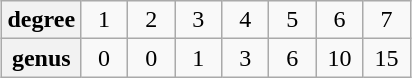<table style="text-align: center; margin: auto;" class="wikitable">
<tr>
<th>degree</th>
<td>  1  </td>
<td>  2  </td>
<td>  3  </td>
<td>  4  </td>
<td>  5  </td>
<td>  6  </td>
<td>  7  </td>
</tr>
<tr>
<th>genus</th>
<td>0</td>
<td>0</td>
<td>1</td>
<td>3</td>
<td>6</td>
<td>10</td>
<td>15</td>
</tr>
</table>
